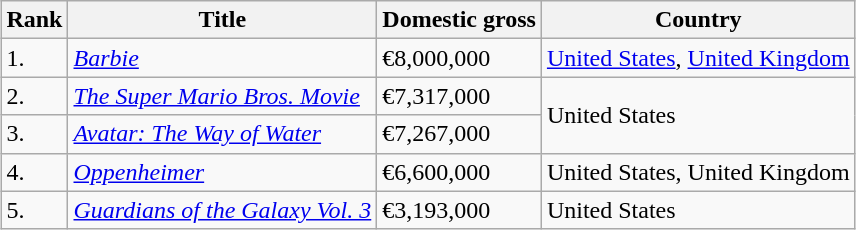<table class="wikitable sortable" style="margin:auto; margin:auto;">
<tr>
<th>Rank</th>
<th>Title</th>
<th>Domestic gross</th>
<th>Country</th>
</tr>
<tr>
<td>1.</td>
<td><em><a href='#'>Barbie</a></em></td>
<td>€8,000,000</td>
<td><a href='#'>United States</a>, <a href='#'>United Kingdom</a></td>
</tr>
<tr>
<td>2.</td>
<td><em><a href='#'>The Super Mario Bros. Movie</a></em></td>
<td>€7,317,000</td>
<td rowspan="2">United States</td>
</tr>
<tr>
<td>3.</td>
<td><em><a href='#'>Avatar: The Way of Water</a></em></td>
<td>€7,267,000</td>
</tr>
<tr>
<td>4.</td>
<td><em><a href='#'>Oppenheimer</a></em></td>
<td>€6,600,000</td>
<td>United States, United Kingdom</td>
</tr>
<tr>
<td>5.</td>
<td><em><a href='#'>Guardians of the Galaxy Vol. 3</a></em></td>
<td>€3,193,000</td>
<td>United States</td>
</tr>
</table>
